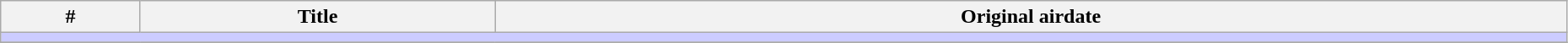<table class="wikitable" width="98%">
<tr>
<th>#</th>
<th>Title</th>
<th>Original airdate</th>
</tr>
<tr>
<td colspan="4" bgcolor="#CCF"></td>
</tr>
<tr>
</tr>
</table>
